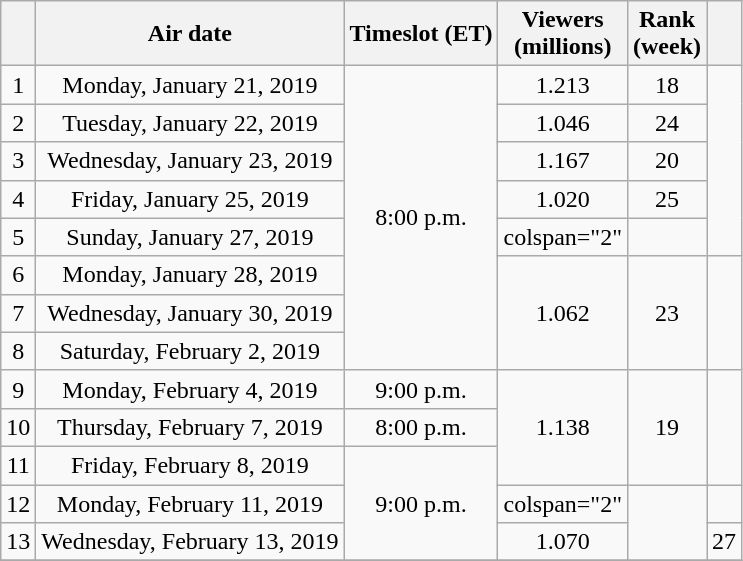<table class="wikitable sortable" style="text-align:center; width:auto;">
<tr>
<th></th>
<th>Air date</th>
<th>Timeslot (ET)</th>
<th>Viewers<br>(millions)</th>
<th>Rank<br>(week)</th>
<th></th>
</tr>
<tr>
<td style="text-align:center">1</td>
<td style="text-align:center">Monday, January 21, 2019</td>
<td style="text-align:center" rowspan="8">8:00 p.m.</td>
<td style="text-align:center">1.213</td>
<td style="text-align:center">18</td>
<td style="text-align:center" rowspan="5"></td>
</tr>
<tr>
<td style="text-align:center">2</td>
<td style="text-align:center">Tuesday, January 22, 2019</td>
<td style="text-align:center">1.046</td>
<td style="text-align:center">24</td>
</tr>
<tr>
<td style="text-align:center">3</td>
<td style="text-align:center">Wednesday, January 23, 2019</td>
<td style="text-align:center">1.167</td>
<td style="text-align:center">20</td>
</tr>
<tr>
<td style="text-align:center">4</td>
<td style="text-align:center">Friday, January 25, 2019</td>
<td style="text-align:center">1.020</td>
<td style="text-align:center">25</td>
</tr>
<tr>
<td style="text-align:center">5</td>
<td style="text-align:center">Sunday, January 27, 2019</td>
<td>colspan="2" </td>
</tr>
<tr>
<td style="text-align:center">6</td>
<td style="text-align:center">Monday, January 28, 2019</td>
<td style="text-align:center" rowspan="3">1.062</td>
<td style="text-align:center" rowspan="3">23</td>
<td style="text-align:center" rowspan="3"></td>
</tr>
<tr>
<td style="text-align:center">7</td>
<td style="text-align:center">Wednesday, January 30, 2019</td>
</tr>
<tr>
<td style="text-align:center">8</td>
<td style="text-align:center">Saturday, February 2, 2019</td>
</tr>
<tr>
<td style="text-align:center">9</td>
<td style="text-align:center">Monday, February 4, 2019</td>
<td style="text-align:center">9:00 p.m.</td>
<td style="text-align:center" rowspan="3">1.138</td>
<td style="text-align:center" rowspan="3">19</td>
<td style="text-align:center" rowspan="3"></td>
</tr>
<tr>
<td style="text-align:center">10</td>
<td style="text-align:center">Thursday, February 7, 2019</td>
<td style="text-align:center">8:00 p.m.</td>
</tr>
<tr>
<td style="text-align:center">11</td>
<td style="text-align:center">Friday, February 8, 2019</td>
<td style="text-align:center" rowspan="3">9:00 p.m.</td>
</tr>
<tr>
<td style="text-align:center">12</td>
<td style="text-align:center">Monday, February 11, 2019</td>
<td>colspan="2" </td>
<td style="text-align:center" rowspan="2"></td>
</tr>
<tr>
<td style="text-align:center">13</td>
<td style="text-align:center">Wednesday, February 13, 2019</td>
<td style="text-align:center">1.070</td>
<td style="text-align:center">27</td>
</tr>
<tr>
</tr>
</table>
